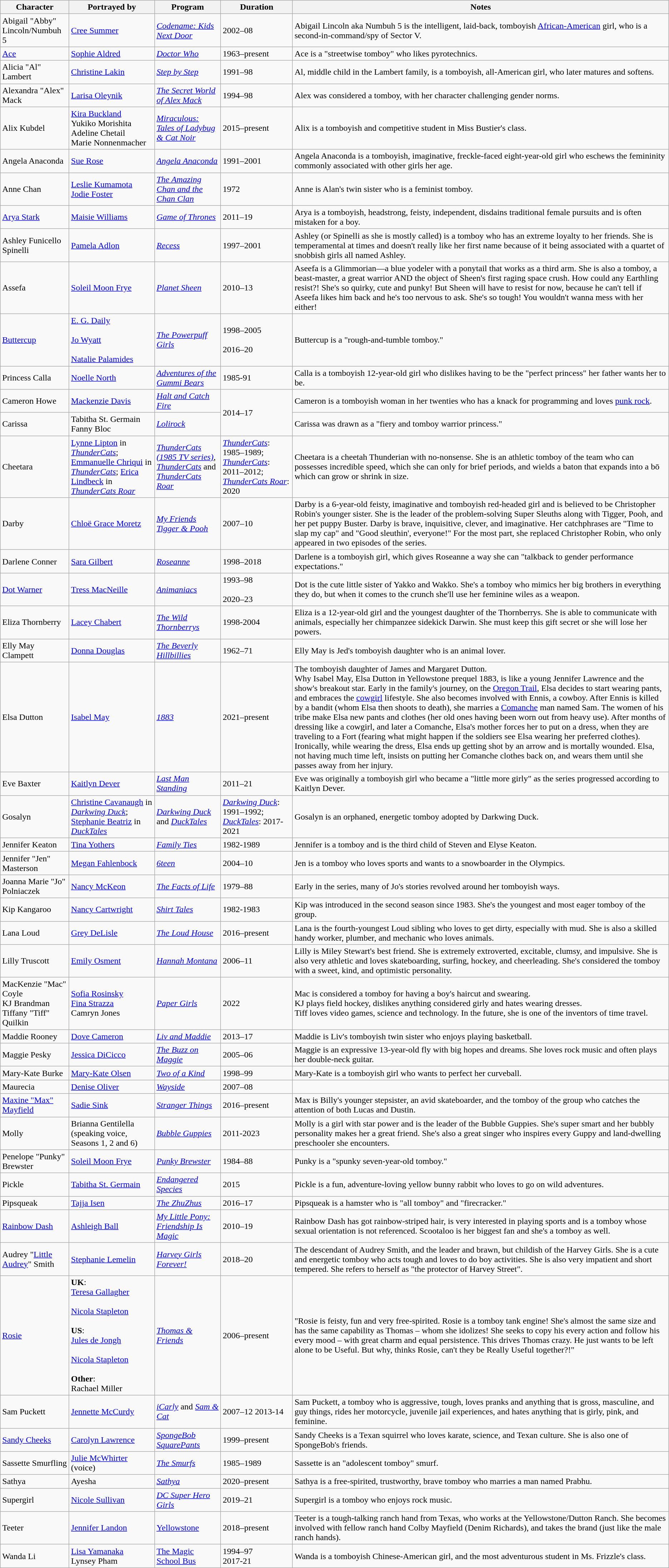<table class="wikitable sortable">
<tr>
<th>Character</th>
<th>Portrayed by</th>
<th>Program</th>
<th>Duration</th>
<th>Notes</th>
</tr>
<tr>
<td>Abigail "Abby" Lincoln/Numbuh 5</td>
<td><a href='#'>Cree Summer</a></td>
<td><em><a href='#'>Codename: Kids Next Door</a></em></td>
<td>2002–08</td>
<td>Abigail Lincoln aka Numbuh 5 is the intelligent, laid-back, tomboyish <a href='#'>African-American</a> girl, who is a second-in-command/spy of Sector V.</td>
</tr>
<tr>
<td><a href='#'>Ace</a></td>
<td><a href='#'>Sophie Aldred</a></td>
<td><em><a href='#'>Doctor Who</a></em></td>
<td>1963–present</td>
<td>Ace is a "streetwise tomboy" who likes pyrotechnics.</td>
</tr>
<tr>
<td>Alicia "Al" Lambert</td>
<td><a href='#'>Christine Lakin</a></td>
<td><em><a href='#'>Step by Step</a></em></td>
<td>1991–98</td>
<td>Al, middle child in the Lambert family, is a tomboyish, all-American girl, who later matures and softens.</td>
</tr>
<tr>
<td>Alexandra "Alex" Mack</td>
<td><a href='#'>Larisa Oleynik</a></td>
<td><em><a href='#'>The Secret World of Alex Mack</a></em></td>
<td>1994–98</td>
<td>Alex was considered a tomboy, with her character challenging gender norms.</td>
</tr>
<tr>
<td>Alix Kubdel</td>
<td><a href='#'>Kira Buckland</a> <br>Yukiko Morishita <br>Adeline Chetail <br>Marie Nonnenmacher </td>
<td><em><a href='#'>Miraculous: Tales of Ladybug & Cat Noir</a></em></td>
<td>2015–present</td>
<td>Alix is a tomboyish and competitive student in Miss Bustier's class.</td>
</tr>
<tr>
<td>Angela Anaconda</td>
<td><a href='#'>Sue Rose</a></td>
<td><em><a href='#'>Angela Anaconda</a></em></td>
<td>1991–2001</td>
<td>Angela Anaconda is a tomboyish, imaginative, freckle-faced eight-year-old girl who eschews the femininity commonly associated with other girls her age.</td>
</tr>
<tr>
<td>Anne Chan</td>
<td><a href='#'>Leslie Kumamota</a> <br><a href='#'>Jodie Foster</a> </td>
<td><em><a href='#'>The Amazing Chan and the Chan Clan</a></em></td>
<td>1972</td>
<td>Anne is Alan's twin sister who is a feminist tomboy.</td>
</tr>
<tr>
<td><a href='#'>Arya Stark</a></td>
<td><a href='#'>Maisie Williams</a></td>
<td><em><a href='#'>Game of Thrones</a></em></td>
<td>2011–19</td>
<td>Arya is a tomboyish, headstrong, feisty, independent, disdains traditional female pursuits and is often mistaken for a boy.</td>
</tr>
<tr>
<td>Ashley Funicello Spinelli</td>
<td><a href='#'>Pamela Adlon</a></td>
<td><em><a href='#'>Recess</a></em></td>
<td>1997–2001</td>
<td>Ashley (or Spinelli as she is mostly called) is a tomboy who has an extreme loyalty to her friends. She is temperamental at times and doesn't really like her first name because of it being associated with a quartet of snobbish girls all named Ashley.</td>
</tr>
<tr>
<td>Assefa</td>
<td><a href='#'>Soleil Moon Frye</a></td>
<td><em><a href='#'>Planet Sheen</a></em></td>
<td>2010–13</td>
<td>Aseefa is a Glimmorian—a blue yodeler with a ponytail that works as a third arm. She is also a tomboy, a beast-master, a great warrior AND the object of Sheen's first raging space crush. How could any Earthling resist?! She's so quirky, cute and punky! But Sheen will have to resist for now, because he can't tell if Aseefa likes him back and he's too nervous to ask. She's so tough! You wouldn't wanna mess with her either!</td>
</tr>
<tr>
<td><a href='#'>Buttercup</a></td>
<td><a href='#'>E. G. Daily</a><br><br><a href='#'>Jo Wyatt</a><br><br><a href='#'>Natalie Palamides</a><br></td>
<td><em><a href='#'>The Powerpuff Girls</a></em> </td>
<td>1998–2005<br><br>2016–20<br></td>
<td>Buttercup is a "rough-and-tumble tomboy."</td>
</tr>
<tr>
<td>Princess Calla</td>
<td><a href='#'>Noelle North</a></td>
<td><em><a href='#'>Adventures of the Gummi Bears</a></em></td>
<td>1985-91</td>
<td>Calla is a tomboyish 12-year-old girl who dislikes having to be the "perfect princess" her father wants her to be.</td>
</tr>
<tr>
<td>Cameron Howe</td>
<td><a href='#'>Mackenzie Davis</a></td>
<td><em><a href='#'>Halt and Catch Fire</a></em></td>
<td rowspan=2>2014–17</td>
<td>Cameron is a tomboyish woman in her twenties who has a knack for programming and loves <a href='#'>punk rock</a>.</td>
</tr>
<tr>
<td>Carissa</td>
<td>Tabitha St. Germain <br>Fanny Bloc </td>
<td><em><a href='#'>Lolirock</a></em></td>
<td>Carissa was drawn as a "fiery and tomboy warrior princess."</td>
</tr>
<tr>
<td>Cheetara</td>
<td><a href='#'>Lynne Lipton</a> in <em><a href='#'>ThunderCats</a></em>; <a href='#'>Emmanuelle Chriqui</a> in <em><a href='#'>ThunderCats</a></em>; <a href='#'>Erica Lindbeck</a> in <em><a href='#'>ThunderCats Roar</a></em></td>
<td><em><a href='#'>ThunderCats (1985 TV series)</a></em>, <em><a href='#'>ThunderCats</a></em> and <em><a href='#'>ThunderCats Roar</a></em></td>
<td><em><a href='#'>ThunderCats</a></em>: 1985–1989; <em><a href='#'>ThunderCats</a></em>: 2011–2012; <em><a href='#'>ThunderCats Roar</a></em>: 2020</td>
<td>Cheetara is a cheetah Thunderian with no-nonsense. She is an athletic tomboy of the team who can possesses incredible speed, which she can only for brief periods, and wields a baton that expands into a bō which can grow or shrink in size.</td>
</tr>
<tr>
<td>Darby</td>
<td><a href='#'>Chloë Grace Moretz</a></td>
<td><em><a href='#'>My Friends Tigger & Pooh</a></em></td>
<td>2007–10</td>
<td>Darby is a 6-year-old feisty, imaginative and tomboyish red-headed girl and is believed to be Christopher Robin's younger sister. She is the leader of the problem-solving Super Sleuths along with Tigger, Pooh, and her pet puppy Buster. Darby is brave, inquisitive, clever, and imaginative. Her catchphrases are "Time to slap my cap" and "Good sleuthin', everyone!" For the most part, she replaced Christopher Robin, who only appeared in two episodes of the series.</td>
</tr>
<tr>
<td>Darlene Conner</td>
<td><a href='#'>Sara Gilbert</a></td>
<td><em><a href='#'>Roseanne</a></em></td>
<td>1998–2018</td>
<td>Darlene is a tomboyish girl, which gives Roseanne a way she can "talkback to gender performance expectations."</td>
</tr>
<tr>
<td><a href='#'>Dot Warner</a></td>
<td><a href='#'>Tress MacNeille</a></td>
<td><em><a href='#'>Animaniacs</a></em><br></td>
<td>1993–98<br><br>2020–23<br></td>
<td>Dot is the cute little sister of Yakko and Wakko. She's a tomboy who mimics her big brothers in everything they do, but when it comes to the crunch she'll use her feminine wiles as a weapon.</td>
</tr>
<tr>
<td>Eliza Thornberry</td>
<td><a href='#'>Lacey Chabert</a></td>
<td><em><a href='#'>The Wild Thornberrys</a></em></td>
<td>1998-2004</td>
<td>Eliza is a 12-year-old girl and the youngest daughter of the Thornberrys. She is able to communicate with animals, especially her chimpanzee sidekick Darwin. She must keep this gift secret or she will lose her powers.</td>
</tr>
<tr>
<td>Elly May Clampett</td>
<td><a href='#'>Donna Douglas</a></td>
<td><em><a href='#'>The Beverly Hillbillies</a></em></td>
<td>1962–71</td>
<td>Elly May is Jed's tomboyish daughter who is an animal lover.</td>
</tr>
<tr>
<td>Elsa Dutton</td>
<td><a href='#'>Isabel May</a></td>
<td><em><a href='#'>1883</a></em></td>
<td>2021–present</td>
<td>The tomboyish daughter of James and Margaret Dutton.<br>Why Isabel May, Elsa Dutton in Yellowstone prequel 1883, is like a young Jennifer Lawrence and the show's breakout star. Early in the family's journey, on the <a href='#'>Oregon Trail</a>, Elsa decides to start wearing pants, and embraces the <a href='#'>cowgirl</a> lifestyle. She also becomes involved with Ennis, a cowboy. After Ennis is killed by a bandit (whom Elsa then shoots to death), she marries a <a href='#'>Comanche</a> man named Sam. The women of his tribe make Elsa new pants and clothes (her old ones having been worn out from heavy use). After months of dressing like a cowgirl, and later a Comanche, Elsa's mother forces her to put on a dress, when they are traveling to a Fort (fearing what might happen if the soldiers see Elsa wearing her preferred clothes). Ironically, while wearing the dress, Elsa ends up getting shot by an arrow and is mortally wounded. Elsa, not having much time left, insists on putting her Comanche clothes back on, and wears them until she passes away from her injury.</td>
</tr>
<tr>
<td>Eve Baxter</td>
<td><a href='#'>Kaitlyn Dever</a></td>
<td><em><a href='#'>Last Man Standing</a></em></td>
<td>2011–21</td>
<td>Eve was originally a tomboyish girl who became a "little more girly" as the series progressed according to Kaitlyn Dever.</td>
</tr>
<tr>
<td>Gosalyn</td>
<td><a href='#'>Christine Cavanaugh</a> in <em><a href='#'>Darkwing Duck</a></em>; <a href='#'>Stephanie Beatriz</a> in <em><a href='#'>DuckTales</a></em></td>
<td><em><a href='#'>Darkwing Duck</a></em> and <em><a href='#'>DuckTales</a></em></td>
<td><em><a href='#'>Darkwing Duck</a></em>: 1991–1992; <em><a href='#'>DuckTales</a></em>: 2017-2021</td>
<td>Gosalyn is an orphaned, energetic tomboy adopted by Darkwing Duck.</td>
</tr>
<tr>
<td>Jennifer Keaton</td>
<td><a href='#'>Tina Yothers</a></td>
<td><em><a href='#'>Family Ties</a></em></td>
<td>1982-1989</td>
<td>Jennifer is a tomboy and is the third child of Steven and Elyse Keaton.</td>
</tr>
<tr>
<td>Jennifer "Jen" Masterson</td>
<td><a href='#'>Megan Fahlenbock</a></td>
<td><em><a href='#'>6teen</a></em></td>
<td>2004–10</td>
<td>Jen is a tomboy who loves sports and wants to a snowboarder in the Olympics.</td>
</tr>
<tr>
<td>Joanna Marie "Jo" Polniaczek</td>
<td><a href='#'>Nancy McKeon</a></td>
<td><em><a href='#'>The Facts of Life</a></em></td>
<td>1979–88</td>
<td>Early in the series, many of Jo's stories revolved around her tomboyish ways.</td>
</tr>
<tr>
<td>Kip Kangaroo</td>
<td><a href='#'>Nancy Cartwright</a></td>
<td><em><a href='#'>Shirt Tales</a></em></td>
<td>1982-1983</td>
<td>Kip was introduced in the second season since 1983. She's the youngest and most eager tomboy of the group.</td>
</tr>
<tr>
<td>Lana Loud</td>
<td><a href='#'>Grey DeLisle</a></td>
<td><em><a href='#'>The Loud House</a></em></td>
<td>2016–present</td>
<td>Lana is the fourth-youngest Loud sibling who loves to get dirty, especially with mud. She is also a skilled handy worker, plumber, and mechanic who loves animals.</td>
</tr>
<tr>
<td>Lilly Truscott</td>
<td><a href='#'>Emily Osment</a></td>
<td><em><a href='#'>Hannah Montana</a></em></td>
<td>2006–11</td>
<td>Lilly is Miley Stewart's best friend. She is extremely extroverted, excitable, clumsy, and impulsive. She is also very athletic and loves skateboarding, surfing, hockey, and cheerleading. She's considered the tomboy with a sweet, kind, and optimistic personality.</td>
</tr>
<tr>
<td>MacKenzie "Mac" Coyle<br>KJ Brandman<br>Tiffany "Tiff" Quilkin</td>
<td><a href='#'>Sofia Rosinsky</a><br><a href='#'>Fina Strazza</a><br>Camryn Jones</td>
<td><em><a href='#'>Paper Girls</a></em></td>
<td>2022</td>
<td>Mac is considered a tomboy for having a boy's haircut and swearing.<br>KJ plays field hockey, dislikes anything considered girly and hates wearing dresses.<br>Tiff loves video games, science and technology. In the future, she is one of the inventors of time travel.</td>
</tr>
<tr>
<td>Maddie Rooney</td>
<td><a href='#'>Dove Cameron</a></td>
<td><em><a href='#'>Liv and Maddie</a></em></td>
<td>2013–17</td>
<td>Maddie is Liv's tomboyish twin sister who enjoys playing basketball.</td>
</tr>
<tr>
<td>Maggie Pesky</td>
<td><a href='#'>Jessica DiCicco</a></td>
<td><em><a href='#'>The Buzz on Maggie</a></em></td>
<td>2005–06</td>
<td>Maggie is an expressive 13-year-old fly with big hopes and dreams. She loves rock music and often plays her double-neck guitar.</td>
</tr>
<tr>
<td>Mary-Kate Burke</td>
<td><a href='#'>Mary-Kate Olsen</a></td>
<td><em><a href='#'>Two of a Kind</a></em></td>
<td>1998–99</td>
<td>Mary-Kate is a tomboyish girl who wants to perfect her curveball.</td>
</tr>
<tr>
<td>Maurecia</td>
<td><a href='#'>Denise Oliver</a></td>
<td><em><a href='#'>Wayside</a></em></td>
<td>2007–08</td>
<td></td>
</tr>
<tr>
<td><a href='#'>Maxine "Max" Mayfield</a></td>
<td><a href='#'>Sadie Sink</a></td>
<td><em><a href='#'>Stranger Things</a></em></td>
<td>2016–present</td>
<td>Max is Billy's younger stepsister, an avid skateboarder, and the tomboy of the group who catches the attention of both Lucas and Dustin.</td>
</tr>
<tr>
<td>Molly</td>
<td>Brianna Gentilella (speaking voice, Seasons 1, 2 and 6)</td>
<td><em><a href='#'>Bubble Guppies</a></em></td>
<td>2011-2023</td>
<td>Molly is a girl with star power and is the leader of the Bubble Guppies. She's super smart and her bubbly personality makes her a great friend. She's also a great singer who inspires every Guppy and land-dwelling preschooler she encounters.</td>
</tr>
<tr>
<td>Penelope "Punky" Brewster</td>
<td><a href='#'>Soleil Moon Frye</a></td>
<td><em><a href='#'>Punky Brewster</a></em></td>
<td>1984–88</td>
<td>Punky is a "spunky seven-year-old tomboy."</td>
</tr>
<tr>
<td>Pickle</td>
<td><a href='#'>Tabitha St. Germain</a></td>
<td><em><a href='#'>Endangered Species</a></em></td>
<td>2015</td>
<td>Pickle is a fun, adventure-loving yellow bunny rabbit who loves to go on wild adventures.</td>
</tr>
<tr>
<td>Pipsqueak</td>
<td><a href='#'>Tajja Isen</a></td>
<td><em><a href='#'>The ZhuZhus</a></em></td>
<td>2016–17</td>
<td>Pipsqueak is a hamster who is "all tomboy" and "firecracker."</td>
</tr>
<tr>
<td><a href='#'>Rainbow Dash</a></td>
<td><a href='#'>Ashleigh Ball</a></td>
<td><em><a href='#'>My Little Pony: Friendship Is Magic</a></em></td>
<td>2010–19</td>
<td>Rainbow Dash has got rainbow-striped hair, is very interested in playing sports and is a tomboy whose sexual orientation is not referenced. Scootaloo is her biggest fan and she's a tomboy as well.</td>
</tr>
<tr>
<td>Audrey "<a href='#'>Little Audrey</a>" Smith</td>
<td><a href='#'>Stephanie Lemelin</a></td>
<td><em><a href='#'>Harvey Girls Forever!</a></em></td>
<td>2018–20</td>
<td>The descendant of Audrey Smith, and the leader and brawn, but childish of the Harvey Girls. She is a cute and energetic tomboy who acts tough and loves to do boy activities. She is also very impatient and short tempered. She refers to herself as "the protector of Harvey Street".</td>
</tr>
<tr>
<td><a href='#'>Rosie</a></td>
<td><strong>UK</strong>:<br><a href='#'>Teresa Gallagher</a><br><br><a href='#'>Nicola Stapleton</a><br><br><strong>US</strong>:<br><a href='#'>Jules de Jongh</a><br><br><a href='#'>Nicola Stapleton</a><br><br><strong>Other</strong>:<br>Rachael Miller<br></td>
<td><em><a href='#'>Thomas & Friends</a></em></td>
<td>2006–present</td>
<td>"Rosie is feisty, fun and very free-spirited. Rosie is a tomboy tank engine! She's almost the same size and has the same capability as Thomas – whom she idolizes! She seeks to copy his every action and follow his every mood – with great charm and equal persistence. This drives Thomas crazy. He just wants to be left alone to be Useful. But why, thinks Rosie, can't they be Really Useful together?!"</td>
</tr>
<tr>
<td>Sam Puckett</td>
<td><a href='#'>Jennette McCurdy</a></td>
<td><em><a href='#'>iCarly</a></em> and <em><a href='#'>Sam & Cat</a></em></td>
<td>2007–12 2013-14</td>
<td>Sam Puckett, a tomboy who is aggressive, tough, loves pranks and anything that is gross, masculine, and guy things, rides her motorcycle, juvenile jail experiences, and hates anything that is girly, pink, and feminine.</td>
</tr>
<tr>
<td><a href='#'>Sandy Cheeks</a></td>
<td><a href='#'>Carolyn Lawrence</a></td>
<td><em><a href='#'>SpongeBob SquarePants</a></em></td>
<td>1999–present</td>
<td>Sandy Cheeks is a Texan squirrel who loves karate, science, and Texan culture. She is also one of SpongeBob's friends.</td>
</tr>
<tr>
<td>Sassette Smurfling</td>
<td><a href='#'>Julie McWhirter</a> (voice)</td>
<td><em><a href='#'>The Smurfs</a></em></td>
<td>1985–1989</td>
<td>Sassette is an "adolescent tomboy" smurf.</td>
</tr>
<tr>
<td>Sathya</td>
<td>Ayesha</td>
<td><em><a href='#'>Sathya</a></em></td>
<td>2020–present</td>
<td>Sathya is a free-spirited, trustworthy, brave tomboy who marries a man named Prabhu.</td>
</tr>
<tr>
<td>Supergirl</td>
<td><a href='#'>Nicole Sullivan</a></td>
<td><em><a href='#'>DC Super Hero Girls</a></em> </td>
<td>2019–21</td>
<td>Supergirl is a tomboy who enjoys rock music.</td>
</tr>
<tr>
<td>Teeter</td>
<td><a href='#'>Jennifer Landon</a></td>
<td><a href='#'>Yellowstone</a></td>
<td>2018–present</td>
<td>Teeter is a tough-talking ranch hand from Texas, who works at the Yellowstone/Dutton Ranch. She becomes involved with fellow ranch hand Colby Mayfield (Denim Richards), and takes the brand (just like the male ranch hands).</td>
</tr>
<tr>
<td>Wanda Li</td>
<td><a href='#'>Lisa Yamanaka</a> <br>Lynsey Pham </td>
<td><a href='#'>The Magic School Bus</a> </td>
<td>1994–97<br>2017-21</td>
<td>Wanda is a tomboyish Chinese-American girl, and the most adventurous student in Ms. Frizzle's class.</td>
</tr>
</table>
